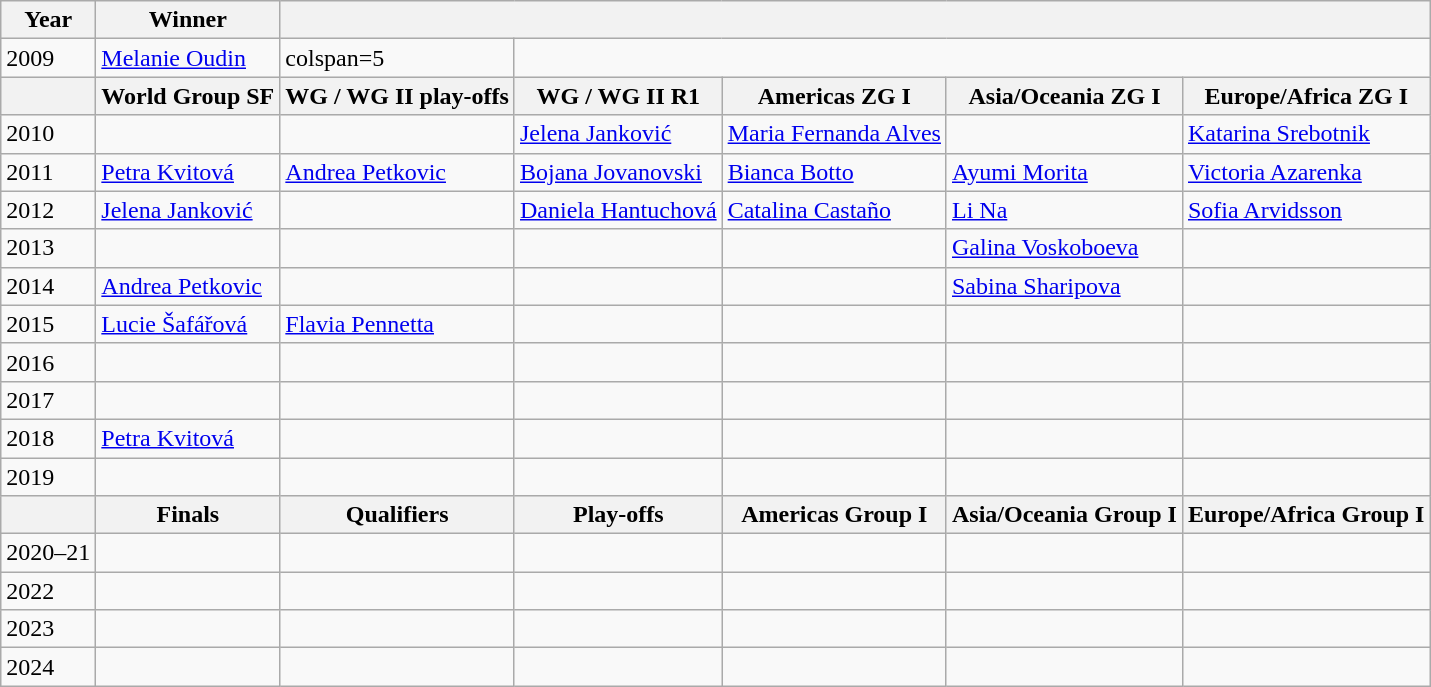<table class="wikitable">
<tr>
<th>Year</th>
<th>Winner</th>
<th colspan=5></th>
</tr>
<tr>
<td>2009</td>
<td> <a href='#'>Melanie Oudin</a></td>
<td>colspan=5 <em></em></td>
</tr>
<tr>
<th></th>
<th>World Group SF</th>
<th>WG / WG II play-offs</th>
<th>WG / WG II R1</th>
<th>Americas ZG I</th>
<th>Asia/Oceania ZG I</th>
<th>Europe/Africa ZG I</th>
</tr>
<tr>
<td>2010</td>
<td></td>
<td></td>
<td> <a href='#'>Jelena Janković</a></td>
<td> <a href='#'>Maria Fernanda Alves</a></td>
<td></td>
<td> <a href='#'>Katarina Srebotnik</a></td>
</tr>
<tr>
<td>2011</td>
<td> <a href='#'>Petra Kvitová</a></td>
<td> <a href='#'>Andrea Petkovic</a></td>
<td> <a href='#'>Bojana Jovanovski</a></td>
<td> <a href='#'>Bianca Botto</a></td>
<td> <a href='#'>Ayumi Morita</a></td>
<td> <a href='#'>Victoria Azarenka</a></td>
</tr>
<tr>
<td>2012</td>
<td> <a href='#'>Jelena Janković</a></td>
<td></td>
<td> <a href='#'>Daniela Hantuchová</a></td>
<td> <a href='#'>Catalina Castaño</a></td>
<td> <a href='#'>Li Na</a></td>
<td> <a href='#'>Sofia Arvidsson</a></td>
</tr>
<tr>
<td>2013</td>
<td></td>
<td></td>
<td></td>
<td></td>
<td> <a href='#'>Galina Voskoboeva</a></td>
<td></td>
</tr>
<tr>
<td>2014</td>
<td> <a href='#'>Andrea Petkovic</a></td>
<td></td>
<td></td>
<td></td>
<td> <a href='#'>Sabina Sharipova</a></td>
<td></td>
</tr>
<tr>
<td>2015</td>
<td> <a href='#'>Lucie Šafářová</a></td>
<td> <a href='#'>Flavia Pennetta</a></td>
<td></td>
<td></td>
<td></td>
<td></td>
</tr>
<tr>
<td>2016</td>
<td></td>
<td></td>
<td></td>
<td></td>
<td></td>
<td></td>
</tr>
<tr>
<td>2017</td>
<td></td>
<td></td>
<td></td>
<td></td>
<td></td>
<td></td>
</tr>
<tr>
<td>2018</td>
<td> <a href='#'>Petra Kvitová</a></td>
<td></td>
<td></td>
<td></td>
<td></td>
<td></td>
</tr>
<tr>
<td>2019</td>
<td></td>
<td></td>
<td></td>
<td></td>
<td></td>
<td></td>
</tr>
<tr>
<th></th>
<th>Finals</th>
<th>Qualifiers</th>
<th>Play-offs</th>
<th>Americas Group I</th>
<th>Asia/Oceania Group I</th>
<th>Europe/Africa Group I</th>
</tr>
<tr>
<td>2020–21</td>
<td></td>
<td></td>
<td></td>
<td></td>
<td></td>
<td></td>
</tr>
<tr>
<td>2022</td>
<td></td>
<td></td>
<td></td>
<td></td>
<td></td>
<td></td>
</tr>
<tr>
<td>2023</td>
<td></td>
<td></td>
<td></td>
<td></td>
<td></td>
<td></td>
</tr>
<tr>
<td>2024</td>
<td></td>
<td></td>
<td></td>
<td></td>
<td></td>
<td></td>
</tr>
</table>
